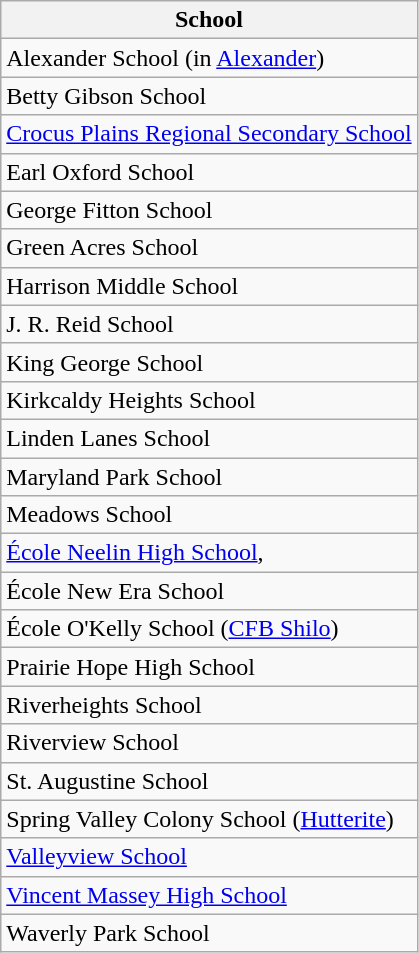<table class="wikitable">
<tr>
<th>School</th>
</tr>
<tr>
<td>Alexander School (in <a href='#'>Alexander</a>)</td>
</tr>
<tr>
<td>Betty Gibson School</td>
</tr>
<tr>
<td><a href='#'>Crocus Plains Regional Secondary School</a></td>
</tr>
<tr>
<td>Earl Oxford School</td>
</tr>
<tr>
<td>George Fitton School</td>
</tr>
<tr>
<td>Green Acres School</td>
</tr>
<tr>
<td>Harrison Middle School</td>
</tr>
<tr>
<td>J. R. Reid School</td>
</tr>
<tr>
<td>King George School</td>
</tr>
<tr>
<td>Kirkcaldy Heights School</td>
</tr>
<tr>
<td>Linden Lanes School</td>
</tr>
<tr>
<td>Maryland Park School</td>
</tr>
<tr>
<td>Meadows School</td>
</tr>
<tr>
<td><a href='#'>École Neelin High School</a>,</td>
</tr>
<tr>
<td>École New Era School</td>
</tr>
<tr>
<td>École O'Kelly School (<a href='#'>CFB Shilo</a>)</td>
</tr>
<tr>
<td>Prairie Hope High School</td>
</tr>
<tr>
<td>Riverheights School</td>
</tr>
<tr>
<td>Riverview School</td>
</tr>
<tr>
<td>St. Augustine School</td>
</tr>
<tr>
<td>Spring Valley Colony School (<a href='#'>Hutterite</a>)</td>
</tr>
<tr>
<td><a href='#'>Valleyview School</a></td>
</tr>
<tr>
<td><a href='#'>Vincent Massey High School</a></td>
</tr>
<tr>
<td>Waverly Park School</td>
</tr>
</table>
